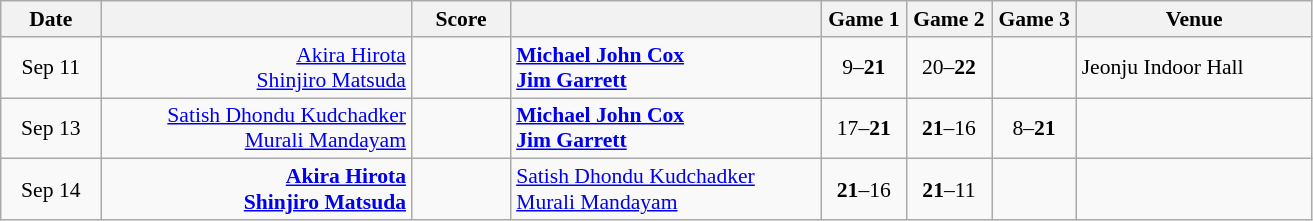<table class="wikitable" style="text-align: center; font-size:90% ">
<tr>
<th width="60">Date</th>
<th align="right" width="200"></th>
<th width="60">Score</th>
<th align="left" width="200"></th>
<th width="50">Game 1</th>
<th width="50">Game 2</th>
<th width="50">Game 3</th>
<th width="150">Venue</th>
</tr>
<tr>
<td>Sep 11</td>
<td align="right"><a href='#'>Akira Hirota</a> <br><a href='#'>Shinjiro Matsuda</a> </td>
<td align="center"></td>
<td align="left"><strong> <a href='#'>Michael John Cox</a><br> <a href='#'>Jim Garrett</a></strong></td>
<td>9–<strong>21</strong></td>
<td>20–<strong>22</strong></td>
<td></td>
<td align="left">Jeonju Indoor Hall</td>
</tr>
<tr>
<td>Sep 13</td>
<td align="right"><a href='#'>Satish Dhondu Kudchadker</a> <br><a href='#'>Murali Mandayam</a> </td>
<td align="center"></td>
<td align="left"><strong> <a href='#'>Michael John Cox</a><br> <a href='#'>Jim Garrett</a></strong></td>
<td>17–<strong>21</strong></td>
<td><strong>21</strong>–16</td>
<td>8–<strong>21</strong></td>
<td align="left"></td>
</tr>
<tr>
<td>Sep 14</td>
<td align="right"><strong><a href='#'>Akira Hirota</a> <br><a href='#'>Shinjiro Matsuda</a> </strong></td>
<td align="center"></td>
<td align="left"> <a href='#'>Satish Dhondu Kudchadker</a><br> <a href='#'>Murali Mandayam</a></td>
<td><strong>21</strong>–16</td>
<td><strong>21</strong>–11</td>
<td></td>
<td align="left"></td>
</tr>
</table>
